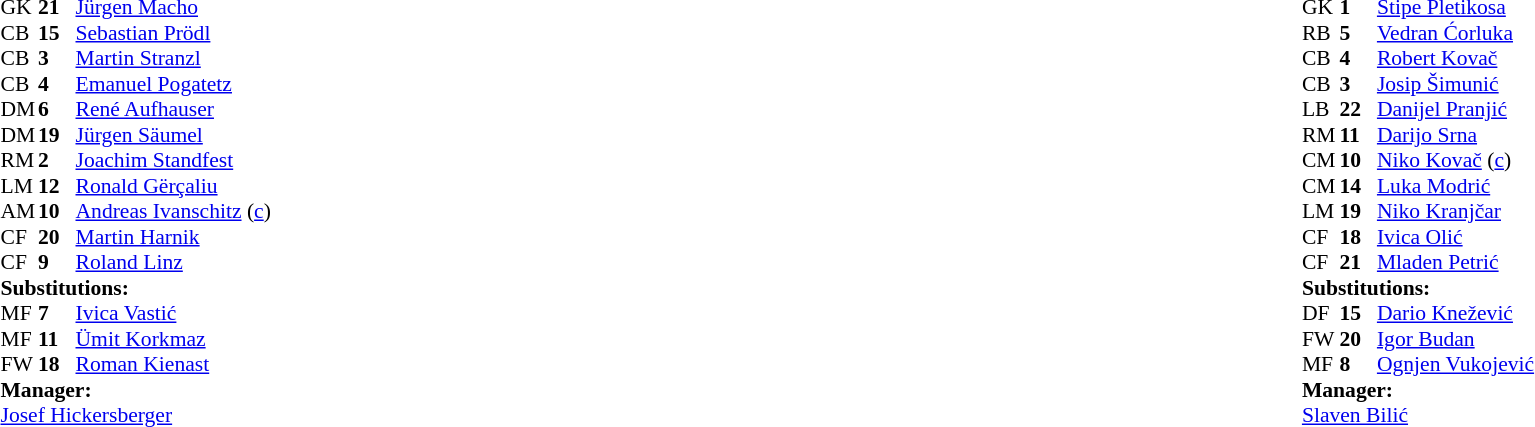<table style="width:100%;">
<tr>
<td style="vertical-align:top; width:40%;"><br><table style="font-size:90%" cellspacing="0" cellpadding="0">
<tr>
<th width="25"></th>
<th width="25"></th>
</tr>
<tr>
<td>GK</td>
<td><strong>21</strong></td>
<td><a href='#'>Jürgen Macho</a></td>
</tr>
<tr>
<td>CB</td>
<td><strong>15</strong></td>
<td><a href='#'>Sebastian Prödl</a></td>
<td></td>
</tr>
<tr>
<td>CB</td>
<td><strong>3</strong></td>
<td><a href='#'>Martin Stranzl</a></td>
</tr>
<tr>
<td>CB</td>
<td><strong>4</strong></td>
<td><a href='#'>Emanuel Pogatetz</a></td>
<td></td>
</tr>
<tr>
<td>DM</td>
<td><strong>6</strong></td>
<td><a href='#'>René Aufhauser</a></td>
</tr>
<tr>
<td>DM</td>
<td><strong>19</strong></td>
<td><a href='#'>Jürgen Säumel</a></td>
<td></td>
<td></td>
</tr>
<tr>
<td>RM</td>
<td><strong>2</strong></td>
<td><a href='#'>Joachim Standfest</a></td>
</tr>
<tr>
<td>LM</td>
<td><strong>12</strong></td>
<td><a href='#'>Ronald Gërçaliu</a></td>
<td></td>
<td></td>
</tr>
<tr>
<td>AM</td>
<td><strong>10</strong></td>
<td><a href='#'>Andreas Ivanschitz</a> (<a href='#'>c</a>)</td>
</tr>
<tr>
<td>CF</td>
<td><strong>20</strong></td>
<td><a href='#'>Martin Harnik</a></td>
</tr>
<tr>
<td>CF</td>
<td><strong>9</strong></td>
<td><a href='#'>Roland Linz</a></td>
<td></td>
<td></td>
</tr>
<tr>
<td colspan=3><strong>Substitutions:</strong></td>
</tr>
<tr>
<td>MF</td>
<td><strong>7</strong></td>
<td><a href='#'>Ivica Vastić</a></td>
<td></td>
<td></td>
</tr>
<tr>
<td>MF</td>
<td><strong>11</strong></td>
<td><a href='#'>Ümit Korkmaz</a></td>
<td></td>
<td></td>
</tr>
<tr>
<td>FW</td>
<td><strong>18</strong></td>
<td><a href='#'>Roman Kienast</a></td>
<td></td>
<td></td>
</tr>
<tr>
<td colspan=3><strong>Manager:</strong></td>
</tr>
<tr>
<td colspan=3><a href='#'>Josef Hickersberger</a></td>
</tr>
</table>
</td>
<td valign="top"></td>
<td style="vertical-align:top; width:50%;"><br><table style="font-size:90%; margin:auto;" cellspacing="0" cellpadding="0">
<tr>
<th width=25></th>
<th width=25></th>
</tr>
<tr>
<td>GK</td>
<td><strong>1</strong></td>
<td><a href='#'>Stipe Pletikosa</a></td>
</tr>
<tr>
<td>RB</td>
<td><strong>5</strong></td>
<td><a href='#'>Vedran Ćorluka</a></td>
</tr>
<tr>
<td>CB</td>
<td><strong>4</strong></td>
<td><a href='#'>Robert Kovač</a></td>
<td></td>
</tr>
<tr>
<td>CB</td>
<td><strong>3</strong></td>
<td><a href='#'>Josip Šimunić</a></td>
</tr>
<tr>
<td>LB</td>
<td><strong>22</strong></td>
<td><a href='#'>Danijel Pranjić</a></td>
</tr>
<tr>
<td>RM</td>
<td><strong>11</strong></td>
<td><a href='#'>Darijo Srna</a></td>
</tr>
<tr>
<td>CM</td>
<td><strong>10</strong></td>
<td><a href='#'>Niko Kovač</a> (<a href='#'>c</a>)</td>
</tr>
<tr>
<td>CM</td>
<td><strong>14</strong></td>
<td><a href='#'>Luka Modrić</a></td>
</tr>
<tr>
<td>LM</td>
<td><strong>19</strong></td>
<td><a href='#'>Niko Kranjčar</a></td>
<td></td>
<td></td>
</tr>
<tr>
<td>CF</td>
<td><strong>18</strong></td>
<td><a href='#'>Ivica Olić</a></td>
<td></td>
<td></td>
</tr>
<tr>
<td>CF</td>
<td><strong>21</strong></td>
<td><a href='#'>Mladen Petrić</a></td>
<td></td>
<td></td>
</tr>
<tr>
<td colspan=3><strong>Substitutions:</strong></td>
</tr>
<tr>
<td>DF</td>
<td><strong>15</strong></td>
<td><a href='#'>Dario Knežević</a></td>
<td></td>
<td></td>
</tr>
<tr>
<td>FW</td>
<td><strong>20</strong></td>
<td><a href='#'>Igor Budan</a></td>
<td></td>
<td></td>
</tr>
<tr>
<td>MF</td>
<td><strong>8</strong></td>
<td><a href='#'>Ognjen Vukojević</a></td>
<td></td>
<td></td>
</tr>
<tr>
<td colspan=3><strong>Manager:</strong></td>
</tr>
<tr>
<td colspan=3><a href='#'>Slaven Bilić</a></td>
</tr>
</table>
</td>
</tr>
</table>
